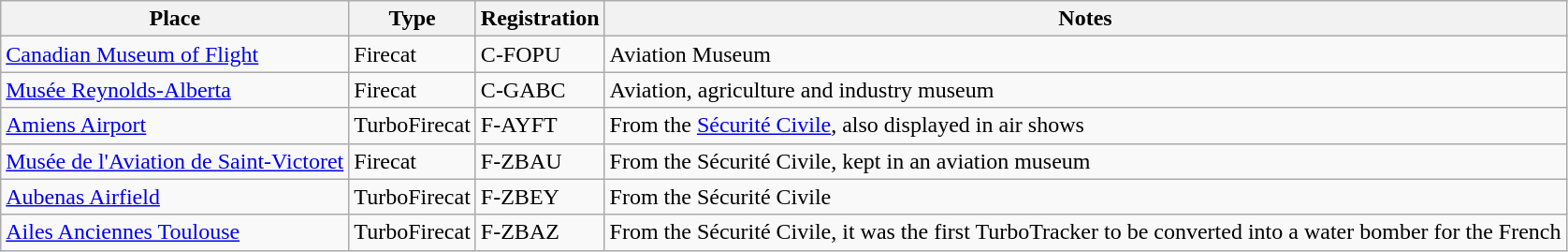<table class="wikitable alternance">
<tr>
<th>Place</th>
<th>Type</th>
<th>Registration</th>
<th>Notes</th>
</tr>
<tr>
<td><a href='#'>Canadian Museum of Flight</a></td>
<td>Firecat</td>
<td>C-FOPU</td>
<td>Aviation Museum</td>
</tr>
<tr>
<td><a href='#'>Musée Reynolds-Alberta</a></td>
<td>Firecat</td>
<td>C-GABC</td>
<td>Aviation, agriculture and industry museum</td>
</tr>
<tr>
<td><a href='#'>Amiens Airport</a></td>
<td>TurboFirecat</td>
<td>F-AYFT</td>
<td>From the <a href='#'>Sécurité Civile</a>, also displayed in air shows</td>
</tr>
<tr>
<td><a href='#'>Musée de l'Aviation de Saint-Victoret</a></td>
<td>Firecat</td>
<td>F-ZBAU</td>
<td>From the Sécurité Civile, kept in an aviation museum</td>
</tr>
<tr>
<td><a href='#'>Aubenas Airfield</a></td>
<td>TurboFirecat</td>
<td>F-ZBEY</td>
<td>From the Sécurité Civile</td>
</tr>
<tr>
<td><a href='#'>Ailes Anciennes Toulouse</a></td>
<td>TurboFirecat</td>
<td>F-ZBAZ</td>
<td>From the Sécurité Civile, it was the first TurboTracker to be converted into a water bomber for the French</td>
</tr>
</table>
